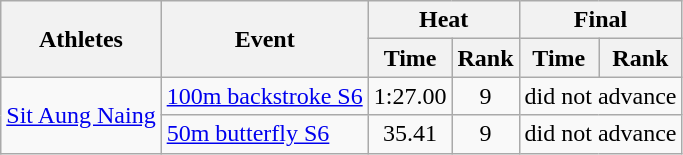<table class=wikitable>
<tr>
<th rowspan="2">Athletes</th>
<th rowspan="2">Event</th>
<th colspan="2">Heat</th>
<th colspan="2">Final</th>
</tr>
<tr>
<th>Time</th>
<th>Rank</th>
<th>Time</th>
<th>Rank</th>
</tr>
<tr align=center>
<td align=left rowspan=2><a href='#'>Sit Aung Naing</a></td>
<td align=left><a href='#'>100m backstroke S6</a></td>
<td>1:27.00</td>
<td>9</td>
<td colspan=2>did not advance</td>
</tr>
<tr align=center>
<td align=left><a href='#'>50m butterfly S6</a></td>
<td>35.41</td>
<td>9</td>
<td colspan=2>did not advance</td>
</tr>
</table>
